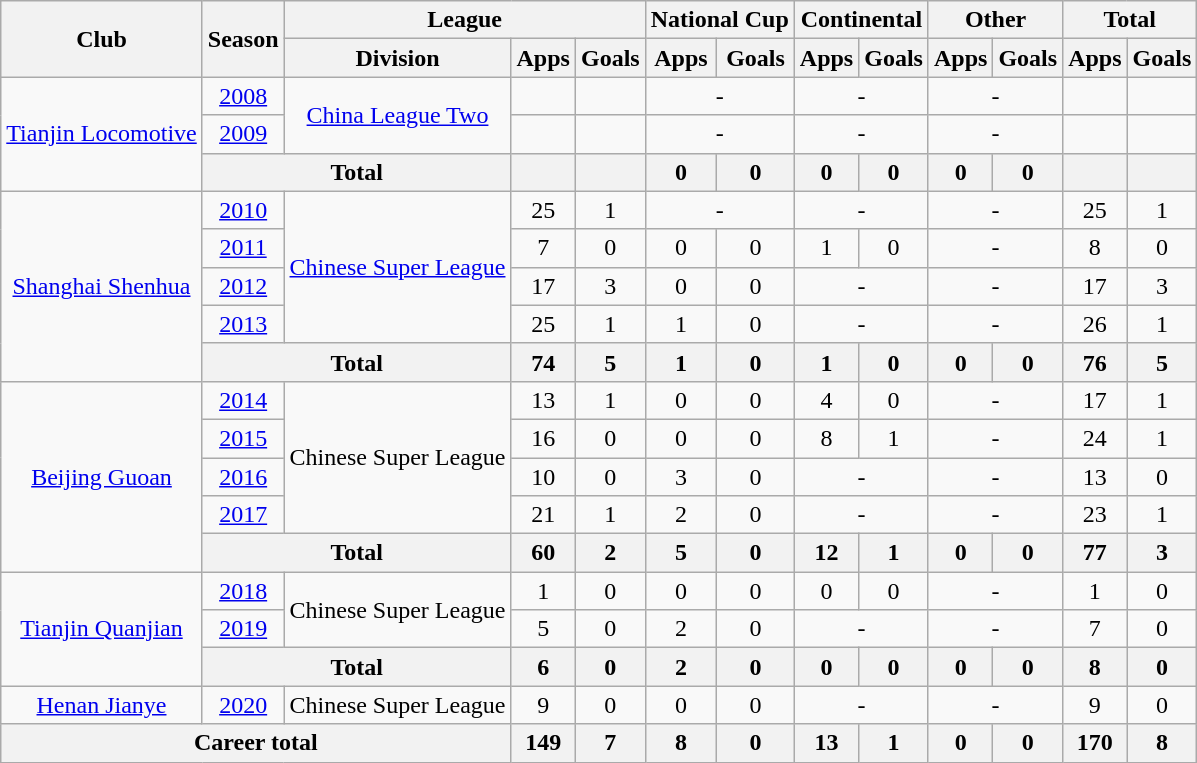<table class="wikitable" style="text-align: center">
<tr>
<th rowspan="2">Club</th>
<th rowspan="2">Season</th>
<th colspan="3">League</th>
<th colspan="2">National Cup</th>
<th colspan="2">Continental</th>
<th colspan="2">Other</th>
<th colspan="2">Total</th>
</tr>
<tr>
<th>Division</th>
<th>Apps</th>
<th>Goals</th>
<th>Apps</th>
<th>Goals</th>
<th>Apps</th>
<th>Goals</th>
<th>Apps</th>
<th>Goals</th>
<th>Apps</th>
<th>Goals</th>
</tr>
<tr>
<td rowspan=3><a href='#'>Tianjin Locomotive</a></td>
<td><a href='#'>2008</a></td>
<td rowspan=2><a href='#'>China League Two</a></td>
<td></td>
<td></td>
<td colspan="2">-</td>
<td colspan="2">-</td>
<td colspan="2">-</td>
<td></td>
<td></td>
</tr>
<tr>
<td><a href='#'>2009</a></td>
<td></td>
<td></td>
<td colspan="2">-</td>
<td colspan="2">-</td>
<td colspan="2">-</td>
<td></td>
<td></td>
</tr>
<tr>
<th colspan=2>Total</th>
<th></th>
<th></th>
<th>0</th>
<th>0</th>
<th>0</th>
<th>0</th>
<th>0</th>
<th>0</th>
<th></th>
<th></th>
</tr>
<tr>
<td rowspan=5><a href='#'>Shanghai Shenhua</a></td>
<td><a href='#'>2010</a></td>
<td rowspan=4><a href='#'>Chinese Super League</a></td>
<td>25</td>
<td>1</td>
<td colspan="2">-</td>
<td colspan="2">-</td>
<td colspan="2">-</td>
<td>25</td>
<td>1</td>
</tr>
<tr>
<td><a href='#'>2011</a></td>
<td>7</td>
<td>0</td>
<td>0</td>
<td>0</td>
<td>1</td>
<td>0</td>
<td colspan="2">-</td>
<td>8</td>
<td>0</td>
</tr>
<tr>
<td><a href='#'>2012</a></td>
<td>17</td>
<td>3</td>
<td>0</td>
<td>0</td>
<td colspan="2">-</td>
<td colspan="2">-</td>
<td>17</td>
<td>3</td>
</tr>
<tr>
<td><a href='#'>2013</a></td>
<td>25</td>
<td>1</td>
<td>1</td>
<td>0</td>
<td colspan="2">-</td>
<td colspan="2">-</td>
<td>26</td>
<td>1</td>
</tr>
<tr>
<th colspan=2>Total</th>
<th>74</th>
<th>5</th>
<th>1</th>
<th>0</th>
<th>1</th>
<th>0</th>
<th>0</th>
<th>0</th>
<th>76</th>
<th>5</th>
</tr>
<tr>
<td rowspan=5><a href='#'>Beijing Guoan</a></td>
<td><a href='#'>2014</a></td>
<td rowspan=4>Chinese Super League</td>
<td>13</td>
<td>1</td>
<td>0</td>
<td>0</td>
<td>4</td>
<td>0</td>
<td colspan="2">-</td>
<td>17</td>
<td>1</td>
</tr>
<tr>
<td><a href='#'>2015</a></td>
<td>16</td>
<td>0</td>
<td>0</td>
<td>0</td>
<td>8</td>
<td>1</td>
<td colspan="2">-</td>
<td>24</td>
<td>1</td>
</tr>
<tr>
<td><a href='#'>2016</a></td>
<td>10</td>
<td>0</td>
<td>3</td>
<td>0</td>
<td colspan="2">-</td>
<td colspan="2">-</td>
<td>13</td>
<td>0</td>
</tr>
<tr>
<td><a href='#'>2017</a></td>
<td>21</td>
<td>1</td>
<td>2</td>
<td>0</td>
<td colspan="2">-</td>
<td colspan="2">-</td>
<td>23</td>
<td>1</td>
</tr>
<tr>
<th colspan=2>Total</th>
<th>60</th>
<th>2</th>
<th>5</th>
<th>0</th>
<th>12</th>
<th>1</th>
<th>0</th>
<th>0</th>
<th>77</th>
<th>3</th>
</tr>
<tr>
<td rowspan=3><a href='#'>Tianjin Quanjian</a></td>
<td><a href='#'>2018</a></td>
<td rowspan=2>Chinese Super League</td>
<td>1</td>
<td>0</td>
<td>0</td>
<td>0</td>
<td>0</td>
<td>0</td>
<td colspan="2">-</td>
<td>1</td>
<td>0</td>
</tr>
<tr>
<td><a href='#'>2019</a></td>
<td>5</td>
<td>0</td>
<td>2</td>
<td>0</td>
<td colspan="2">-</td>
<td colspan="2">-</td>
<td>7</td>
<td>0</td>
</tr>
<tr>
<th colspan=2>Total</th>
<th>6</th>
<th>0</th>
<th>2</th>
<th>0</th>
<th>0</th>
<th>0</th>
<th>0</th>
<th>0</th>
<th>8</th>
<th>0</th>
</tr>
<tr>
<td><a href='#'>Henan Jianye</a></td>
<td><a href='#'>2020</a></td>
<td>Chinese Super League</td>
<td>9</td>
<td>0</td>
<td>0</td>
<td>0</td>
<td colspan="2">-</td>
<td colspan="2">-</td>
<td>9</td>
<td>0</td>
</tr>
<tr>
<th colspan=3>Career total</th>
<th>149</th>
<th>7</th>
<th>8</th>
<th>0</th>
<th>13</th>
<th>1</th>
<th>0</th>
<th>0</th>
<th>170</th>
<th>8</th>
</tr>
</table>
